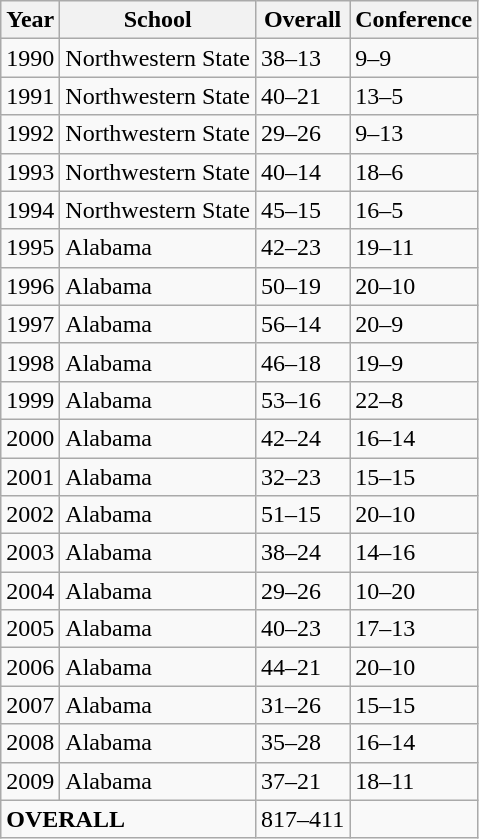<table class="wikitable">
<tr>
<th>Year</th>
<th>School</th>
<th>Overall</th>
<th>Conference</th>
</tr>
<tr>
<td>1990</td>
<td>Northwestern State</td>
<td>38–13</td>
<td>9–9</td>
</tr>
<tr>
<td>1991</td>
<td>Northwestern State</td>
<td>40–21</td>
<td>13–5</td>
</tr>
<tr>
<td>1992</td>
<td>Northwestern State</td>
<td>29–26</td>
<td>9–13</td>
</tr>
<tr>
<td>1993</td>
<td>Northwestern State</td>
<td>40–14</td>
<td>18–6</td>
</tr>
<tr>
<td>1994</td>
<td>Northwestern State</td>
<td>45–15</td>
<td>16–5</td>
</tr>
<tr>
<td>1995</td>
<td>Alabama</td>
<td>42–23</td>
<td>19–11</td>
</tr>
<tr>
<td>1996</td>
<td>Alabama</td>
<td>50–19</td>
<td>20–10</td>
</tr>
<tr>
<td>1997</td>
<td>Alabama</td>
<td>56–14</td>
<td>20–9</td>
</tr>
<tr>
<td>1998</td>
<td>Alabama</td>
<td>46–18</td>
<td>19–9</td>
</tr>
<tr>
<td>1999</td>
<td>Alabama</td>
<td>53–16</td>
<td>22–8</td>
</tr>
<tr>
<td>2000</td>
<td>Alabama</td>
<td>42–24</td>
<td>16–14</td>
</tr>
<tr>
<td>2001</td>
<td>Alabama</td>
<td>32–23</td>
<td>15–15</td>
</tr>
<tr>
<td>2002</td>
<td>Alabama</td>
<td>51–15</td>
<td>20–10</td>
</tr>
<tr>
<td>2003</td>
<td>Alabama</td>
<td>38–24</td>
<td>14–16</td>
</tr>
<tr>
<td>2004</td>
<td>Alabama</td>
<td>29–26</td>
<td>10–20</td>
</tr>
<tr>
<td>2005</td>
<td>Alabama</td>
<td>40–23</td>
<td>17–13</td>
</tr>
<tr>
<td>2006</td>
<td>Alabama</td>
<td>44–21</td>
<td>20–10</td>
</tr>
<tr>
<td>2007</td>
<td>Alabama</td>
<td>31–26</td>
<td>15–15</td>
</tr>
<tr>
<td>2008</td>
<td>Alabama</td>
<td>35–28</td>
<td>16–14</td>
</tr>
<tr>
<td>2009</td>
<td>Alabama</td>
<td>37–21</td>
<td>18–11</td>
</tr>
<tr>
<td colspan="2"><strong>OVERALL</strong></td>
<td>817–411</td>
<td></td>
</tr>
</table>
